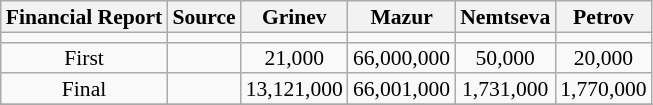<table class="wikitable" style="text-align:center; font-size:90%; line-height:14px">
<tr>
<th>Financial Report</th>
<th>Source</th>
<th>Grinev</th>
<th>Mazur</th>
<th>Nemtseva</th>
<th>Petrov</th>
</tr>
<tr>
<td></td>
<td></td>
<td bgcolor=></td>
<td bgcolor=></td>
<td bgcolor=></td>
<td bgcolor=></td>
</tr>
<tr align=center>
<td>First</td>
<td></td>
<td>21,000</td>
<td>66,000,000</td>
<td>50,000</td>
<td>20,000</td>
</tr>
<tr>
<td>Final</td>
<td></td>
<td>13,121,000</td>
<td>66,001,000</td>
<td>1,731,000</td>
<td>1,770,000</td>
</tr>
<tr>
</tr>
</table>
